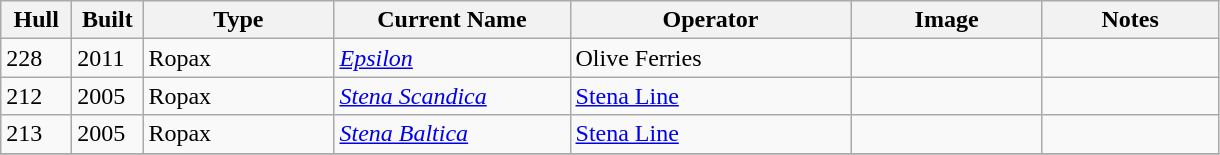<table class="wikitable sortable">
<tr>
<th scope="col" width="40pt">Hull</th>
<th scope="col" width="40pt">Built</th>
<th scope="col" width="120pt">Type</th>
<th scope="col" width="150pt">Current Name</th>
<th scope="col" width="180pt">Operator</th>
<th scope="col" width="120pt">Image</th>
<th scope="col" width="110pt">Notes</th>
</tr>
<tr>
<td>228</td>
<td>2011</td>
<td>Ropax</td>
<td><a href='#'><em>Epsilon</em></a></td>
<td>Olive Ferries</td>
<td></td>
<td></td>
</tr>
<tr>
<td>212</td>
<td>2005</td>
<td>Ropax</td>
<td><a href='#'><em>Stena Scandica</em></a></td>
<td><a href='#'>Stena Line</a></td>
<td></td>
<td></td>
</tr>
<tr>
<td>213</td>
<td>2005</td>
<td>Ropax</td>
<td><a href='#'><em>Stena Baltica</em></a></td>
<td><a href='#'>Stena Line</a></td>
<td></td>
<td></td>
</tr>
<tr>
</tr>
</table>
